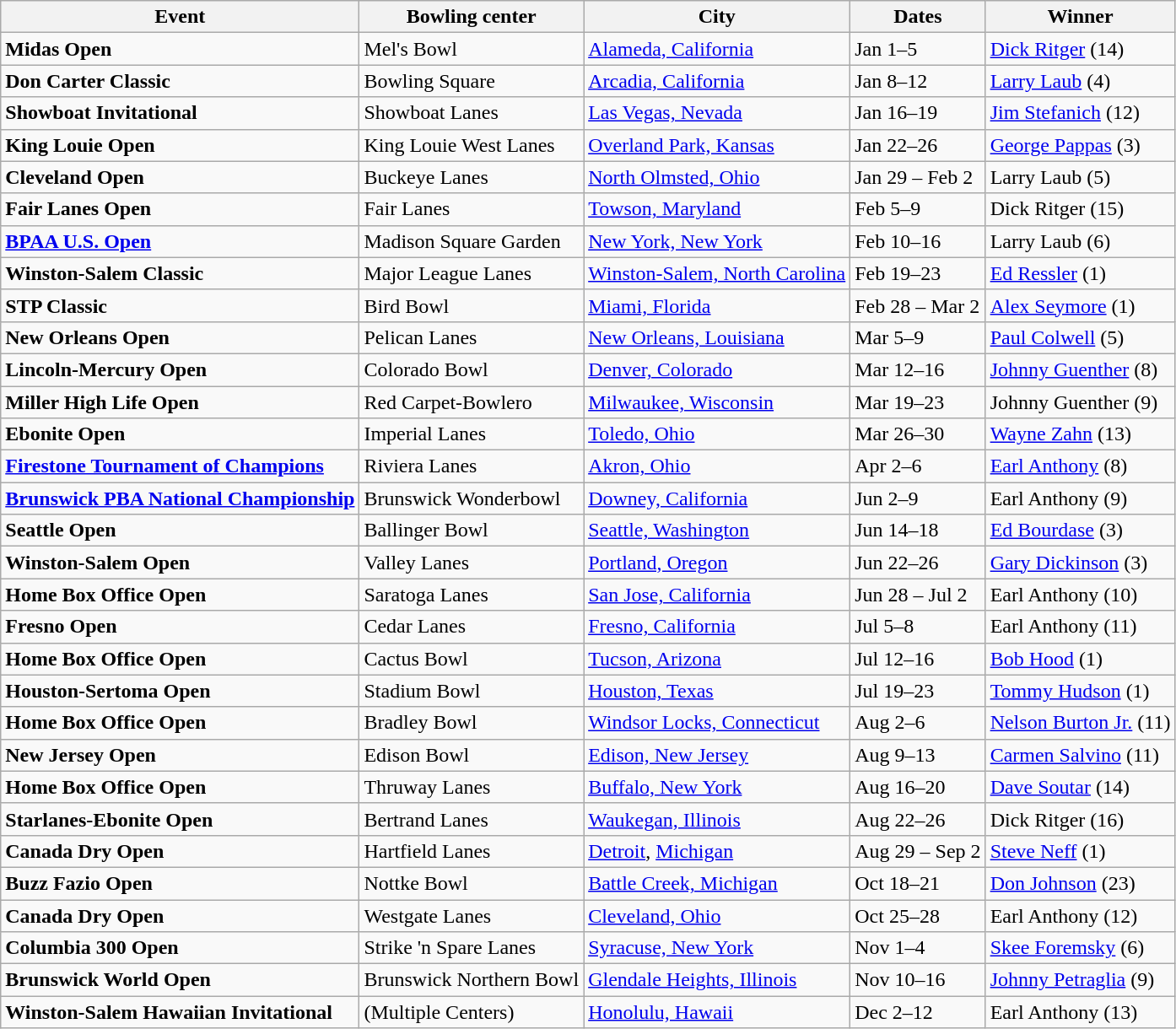<table class="wikitable">
<tr>
<th>Event</th>
<th>Bowling center</th>
<th>City</th>
<th>Dates</th>
<th>Winner</th>
</tr>
<tr>
<td><strong>Midas Open</strong></td>
<td>Mel's Bowl</td>
<td><a href='#'>Alameda, California</a></td>
<td>Jan 1–5</td>
<td><a href='#'>Dick Ritger</a> (14)</td>
</tr>
<tr>
<td><strong>Don Carter Classic</strong></td>
<td>Bowling Square</td>
<td><a href='#'>Arcadia, California</a></td>
<td>Jan 8–12</td>
<td><a href='#'>Larry Laub</a> (4)</td>
</tr>
<tr>
<td><strong>Showboat Invitational</strong></td>
<td>Showboat Lanes</td>
<td><a href='#'>Las Vegas, Nevada</a></td>
<td>Jan 16–19</td>
<td><a href='#'>Jim Stefanich</a> (12)</td>
</tr>
<tr>
<td><strong>King Louie Open</strong></td>
<td>King Louie West Lanes</td>
<td><a href='#'>Overland Park, Kansas</a></td>
<td>Jan 22–26</td>
<td><a href='#'>George Pappas</a> (3)</td>
</tr>
<tr>
<td><strong>Cleveland Open</strong></td>
<td>Buckeye Lanes</td>
<td><a href='#'>North Olmsted, Ohio</a></td>
<td>Jan 29 – Feb 2</td>
<td>Larry Laub (5)</td>
</tr>
<tr>
<td><strong>Fair Lanes Open</strong></td>
<td>Fair Lanes</td>
<td><a href='#'>Towson, Maryland</a></td>
<td>Feb 5–9</td>
<td>Dick Ritger (15)</td>
</tr>
<tr>
<td><strong><a href='#'>BPAA U.S. Open</a></strong></td>
<td>Madison Square Garden</td>
<td><a href='#'>New York, New York</a></td>
<td>Feb 10–16</td>
<td>Larry Laub (6)</td>
</tr>
<tr>
<td><strong>Winston-Salem Classic</strong></td>
<td>Major League Lanes</td>
<td><a href='#'>Winston-Salem, North Carolina</a></td>
<td>Feb 19–23</td>
<td><a href='#'>Ed Ressler</a> (1)</td>
</tr>
<tr>
<td><strong>STP Classic</strong></td>
<td>Bird Bowl</td>
<td><a href='#'>Miami, Florida</a></td>
<td>Feb 28 – Mar 2</td>
<td><a href='#'>Alex Seymore</a> (1)</td>
</tr>
<tr>
<td><strong>New Orleans Open</strong></td>
<td>Pelican Lanes</td>
<td><a href='#'>New Orleans, Louisiana</a></td>
<td>Mar 5–9</td>
<td><a href='#'>Paul Colwell</a> (5)</td>
</tr>
<tr>
<td><strong>Lincoln-Mercury Open</strong></td>
<td>Colorado Bowl</td>
<td><a href='#'>Denver, Colorado</a></td>
<td>Mar 12–16</td>
<td><a href='#'>Johnny Guenther</a> (8)</td>
</tr>
<tr>
<td><strong>Miller High Life Open</strong></td>
<td>Red Carpet-Bowlero</td>
<td><a href='#'>Milwaukee, Wisconsin</a></td>
<td>Mar 19–23</td>
<td>Johnny Guenther (9)</td>
</tr>
<tr>
<td><strong>Ebonite Open</strong></td>
<td>Imperial Lanes</td>
<td><a href='#'>Toledo, Ohio</a></td>
<td>Mar 26–30</td>
<td><a href='#'>Wayne Zahn</a> (13)</td>
</tr>
<tr>
<td><strong><a href='#'>Firestone Tournament of Champions</a></strong></td>
<td>Riviera Lanes</td>
<td><a href='#'>Akron, Ohio</a></td>
<td>Apr 2–6</td>
<td><a href='#'>Earl Anthony</a> (8)</td>
</tr>
<tr>
<td><strong><a href='#'>Brunswick PBA National Championship</a></strong></td>
<td>Brunswick Wonderbowl</td>
<td><a href='#'>Downey, California</a></td>
<td>Jun 2–9</td>
<td>Earl Anthony (9)</td>
</tr>
<tr>
<td><strong>Seattle Open</strong></td>
<td>Ballinger Bowl</td>
<td><a href='#'>Seattle, Washington</a></td>
<td>Jun 14–18</td>
<td><a href='#'>Ed Bourdase</a> (3)</td>
</tr>
<tr>
<td><strong>Winston-Salem Open</strong></td>
<td>Valley Lanes</td>
<td><a href='#'>Portland, Oregon</a></td>
<td>Jun 22–26</td>
<td><a href='#'>Gary Dickinson</a> (3)</td>
</tr>
<tr>
<td><strong>Home Box Office Open</strong></td>
<td>Saratoga Lanes</td>
<td><a href='#'>San Jose, California</a></td>
<td>Jun 28 – Jul 2</td>
<td>Earl Anthony (10)</td>
</tr>
<tr>
<td><strong>Fresno Open</strong></td>
<td>Cedar Lanes</td>
<td><a href='#'>Fresno, California</a></td>
<td>Jul 5–8</td>
<td>Earl Anthony (11)</td>
</tr>
<tr>
<td><strong>Home Box Office Open</strong></td>
<td>Cactus Bowl</td>
<td><a href='#'>Tucson, Arizona</a></td>
<td>Jul 12–16</td>
<td><a href='#'>Bob Hood</a> (1)</td>
</tr>
<tr>
<td><strong>Houston-Sertoma Open</strong></td>
<td>Stadium Bowl</td>
<td><a href='#'>Houston, Texas</a></td>
<td>Jul 19–23</td>
<td><a href='#'>Tommy Hudson</a> (1)</td>
</tr>
<tr>
<td><strong>Home Box Office Open</strong></td>
<td>Bradley Bowl</td>
<td><a href='#'>Windsor Locks, Connecticut</a></td>
<td>Aug 2–6</td>
<td><a href='#'>Nelson Burton Jr.</a> (11)</td>
</tr>
<tr>
<td><strong>New Jersey Open</strong></td>
<td>Edison Bowl</td>
<td><a href='#'>Edison, New Jersey</a></td>
<td>Aug 9–13</td>
<td><a href='#'>Carmen Salvino</a> (11)</td>
</tr>
<tr>
<td><strong>Home Box Office Open</strong></td>
<td>Thruway Lanes</td>
<td><a href='#'>Buffalo, New York</a></td>
<td>Aug 16–20</td>
<td><a href='#'>Dave Soutar</a> (14)</td>
</tr>
<tr>
<td><strong>Starlanes-Ebonite Open</strong></td>
<td>Bertrand Lanes</td>
<td><a href='#'>Waukegan, Illinois</a></td>
<td>Aug 22–26</td>
<td>Dick Ritger (16)</td>
</tr>
<tr>
<td><strong>Canada Dry Open</strong></td>
<td>Hartfield Lanes</td>
<td><a href='#'>Detroit</a>, <a href='#'>Michigan</a></td>
<td>Aug 29 – Sep 2</td>
<td><a href='#'>Steve Neff</a> (1)</td>
</tr>
<tr>
<td><strong>Buzz Fazio Open</strong></td>
<td>Nottke Bowl</td>
<td><a href='#'>Battle Creek, Michigan</a></td>
<td>Oct 18–21</td>
<td><a href='#'>Don Johnson</a> (23)</td>
</tr>
<tr>
<td><strong>Canada Dry Open</strong></td>
<td>Westgate Lanes</td>
<td><a href='#'>Cleveland, Ohio</a></td>
<td>Oct 25–28</td>
<td>Earl Anthony (12)</td>
</tr>
<tr>
<td><strong>Columbia 300 Open</strong></td>
<td>Strike 'n Spare Lanes</td>
<td><a href='#'>Syracuse, New York</a></td>
<td>Nov 1–4</td>
<td><a href='#'>Skee Foremsky</a> (6)</td>
</tr>
<tr>
<td><strong>Brunswick World Open</strong></td>
<td>Brunswick Northern Bowl</td>
<td><a href='#'>Glendale Heights, Illinois</a></td>
<td>Nov 10–16</td>
<td><a href='#'>Johnny Petraglia</a> (9)</td>
</tr>
<tr>
<td><strong>Winston-Salem Hawaiian Invitational</strong></td>
<td>(Multiple Centers)</td>
<td><a href='#'>Honolulu, Hawaii</a></td>
<td>Dec 2–12</td>
<td>Earl Anthony (13)</td>
</tr>
</table>
